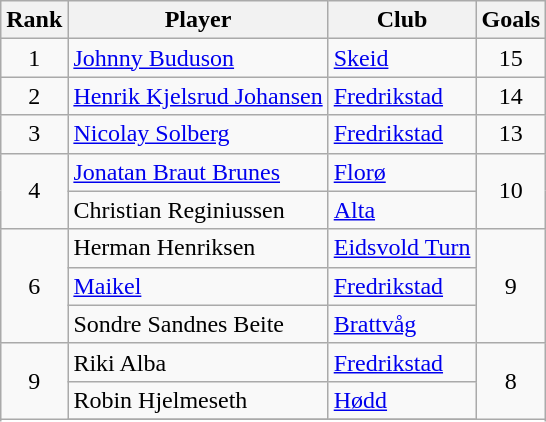<table class="wikitable" style="text-align:center">
<tr>
<th>Rank</th>
<th>Player</th>
<th>Club</th>
<th>Goals</th>
</tr>
<tr>
<td rowspan="1">1</td>
<td align="left"> <a href='#'>Johnny Buduson</a></td>
<td align="left"><a href='#'>Skeid</a></td>
<td rowspan="1">15</td>
</tr>
<tr>
<td rowspan="1">2</td>
<td align="left"> <a href='#'>Henrik Kjelsrud Johansen</a></td>
<td align="left"><a href='#'>Fredrikstad</a></td>
<td rowspan="1">14</td>
</tr>
<tr>
<td rowspan="1">3</td>
<td align="left"> <a href='#'>Nicolay Solberg</a></td>
<td align="left"><a href='#'>Fredrikstad</a></td>
<td rowspan="1">13</td>
</tr>
<tr>
<td rowspan="2">4</td>
<td align="left"> <a href='#'>Jonatan Braut Brunes</a></td>
<td align="left"><a href='#'>Florø</a></td>
<td rowspan="2">10</td>
</tr>
<tr>
<td align="left"> Christian Reginiussen</td>
<td align="left"><a href='#'>Alta</a></td>
</tr>
<tr>
<td rowspan="3">6</td>
<td align="left"> Herman Henriksen</td>
<td align="left"><a href='#'>Eidsvold Turn</a></td>
<td rowspan="3">9</td>
</tr>
<tr>
<td align="left"> <a href='#'>Maikel</a></td>
<td align="left"><a href='#'>Fredrikstad</a></td>
</tr>
<tr>
<td align="left"> Sondre Sandnes Beite</td>
<td align="left"><a href='#'>Brattvåg</a></td>
</tr>
<tr>
<td rowspan="3">9</td>
<td align="left"> Riki Alba</td>
<td align="left"><a href='#'>Fredrikstad</a></td>
<td rowspan="3">8</td>
</tr>
<tr>
<td align="left"> Robin Hjelmeseth</td>
<td align="left"><a href='#'>Hødd</a></td>
</tr>
<tr>
</tr>
</table>
